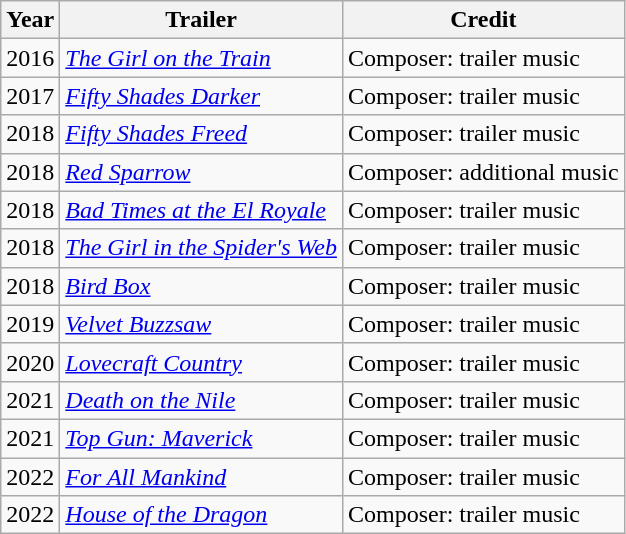<table class="wikitable">
<tr>
<th>Year</th>
<th>Trailer</th>
<th>Credit</th>
</tr>
<tr>
<td>2016</td>
<td><em><a href='#'>The Girl on the Train</a></em></td>
<td>Composer: trailer music</td>
</tr>
<tr>
<td>2017</td>
<td><em><a href='#'>Fifty Shades Darker</a></em></td>
<td>Composer: trailer music</td>
</tr>
<tr>
<td>2018</td>
<td><em><a href='#'>Fifty Shades Freed</a></em></td>
<td>Composer: trailer music</td>
</tr>
<tr>
<td>2018</td>
<td><em><a href='#'>Red Sparrow</a></em></td>
<td>Composer: additional music</td>
</tr>
<tr>
<td>2018</td>
<td><em><a href='#'>Bad Times at the El Royale</a></em></td>
<td>Composer: trailer music</td>
</tr>
<tr>
<td>2018</td>
<td><em><a href='#'>The Girl in the Spider's Web</a></em></td>
<td>Composer: trailer music</td>
</tr>
<tr>
<td>2018</td>
<td><em><a href='#'>Bird Box</a></em></td>
<td>Composer: trailer music</td>
</tr>
<tr>
<td>2019</td>
<td><em><a href='#'>Velvet Buzzsaw</a></em></td>
<td>Composer: trailer music</td>
</tr>
<tr>
<td>2020</td>
<td><a href='#'><em>Lovecraft Country</em></a></td>
<td>Composer: trailer music</td>
</tr>
<tr>
<td>2021</td>
<td><a href='#'><em>Death on the Nile</em></a></td>
<td>Composer: trailer music</td>
</tr>
<tr>
<td>2021</td>
<td><em><a href='#'>Top Gun: Maverick</a></em></td>
<td>Composer: trailer music</td>
</tr>
<tr>
<td>2022</td>
<td><em><a href='#'>For All Mankind</a></em></td>
<td>Composer: trailer music</td>
</tr>
<tr>
<td>2022</td>
<td><em><a href='#'>House of the Dragon</a></em></td>
<td>Composer: trailer music</td>
</tr>
</table>
